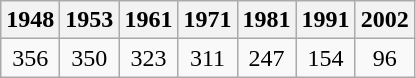<table class="wikitable">
<tr ---->
<th>1948</th>
<th>1953</th>
<th>1961</th>
<th>1971</th>
<th>1981</th>
<th>1991</th>
<th>2002</th>
</tr>
<tr ---- align="center">
<td>356</td>
<td>350</td>
<td>323</td>
<td>311</td>
<td>247</td>
<td>154</td>
<td>96</td>
</tr>
</table>
